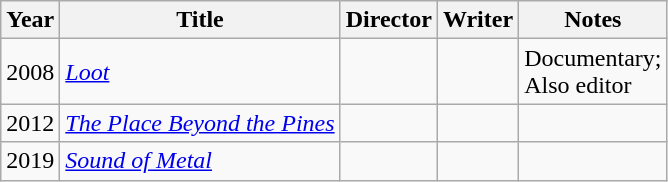<table class="wikitable">
<tr>
<th>Year</th>
<th>Title</th>
<th>Director</th>
<th>Writer</th>
<th>Notes</th>
</tr>
<tr>
<td>2008</td>
<td><em><a href='#'>Loot</a></em></td>
<td></td>
<td></td>
<td>Documentary;<br>Also editor</td>
</tr>
<tr>
<td>2012</td>
<td><em><a href='#'>The Place Beyond the Pines</a></em></td>
<td></td>
<td></td>
<td></td>
</tr>
<tr>
<td>2019</td>
<td><em><a href='#'>Sound of Metal</a></em></td>
<td></td>
<td></td>
<td></td>
</tr>
</table>
